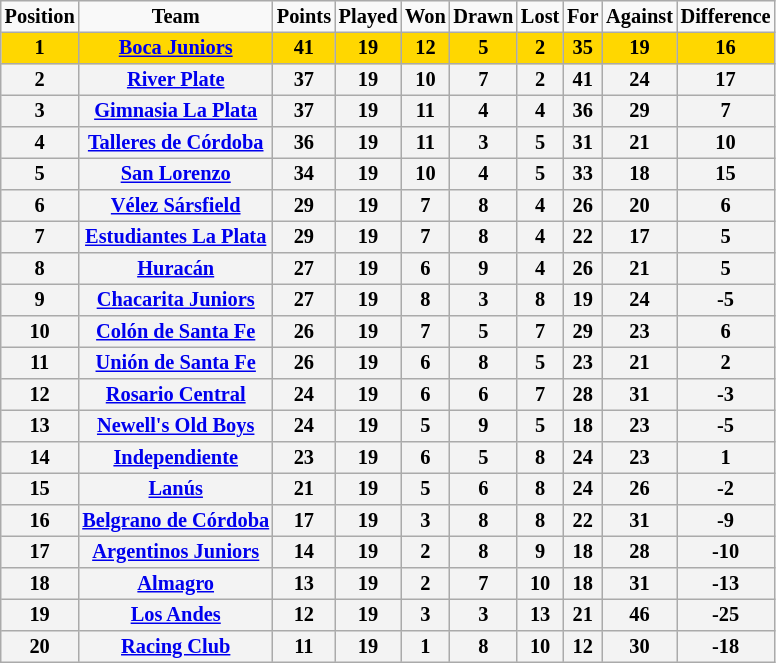<table border="2" cellpadding="2" cellspacing="0" style="margin: 0; background: #f9f9f9; border: 1px #aaa solid; border-collapse: collapse; font-size: 85%;">
<tr>
<th>Position</th>
<th>Team</th>
<th>Points</th>
<th>Played</th>
<th>Won</th>
<th>Drawn</th>
<th>Lost</th>
<th>For</th>
<th>Against</th>
<th>Difference</th>
</tr>
<tr>
<th bgcolor="gold">1</th>
<th bgcolor="gold"><a href='#'>Boca Juniors</a></th>
<th bgcolor="gold">41</th>
<th bgcolor="gold">19</th>
<th bgcolor="gold">12</th>
<th bgcolor="gold">5</th>
<th bgcolor="gold">2</th>
<th bgcolor="gold">35</th>
<th bgcolor="gold">19</th>
<th bgcolor="gold">16</th>
</tr>
<tr>
<th bgcolor="F3F3F3">2</th>
<th bgcolor="F3F3F3"><a href='#'>River Plate</a></th>
<th bgcolor="F3F3F3">37</th>
<th bgcolor="F3F3F3">19</th>
<th bgcolor="F3F3F3">10</th>
<th bgcolor="F3F3F3">7</th>
<th bgcolor="F3F3F3">2</th>
<th bgcolor="F3F3F3">41</th>
<th bgcolor="F3F3F3">24</th>
<th bgcolor="F3F3F3">17</th>
</tr>
<tr>
<th bgcolor="F3F3F3">3</th>
<th bgcolor="F3F3F3"><a href='#'>Gimnasia La Plata</a></th>
<th bgcolor="F3F3F3">37</th>
<th bgcolor="F3F3F3">19</th>
<th bgcolor="F3F3F3">11</th>
<th bgcolor="F3F3F3">4</th>
<th bgcolor="F3F3F3">4</th>
<th bgcolor="F3F3F3">36</th>
<th bgcolor="F3F3F3">29</th>
<th bgcolor="F3F3F3">7</th>
</tr>
<tr>
<th bgcolor="F3F3F3">4</th>
<th bgcolor="F3F3F3"><a href='#'>Talleres de Córdoba</a></th>
<th bgcolor="F3F3F3">36</th>
<th bgcolor="F3F3F3">19</th>
<th bgcolor="F3F3F3">11</th>
<th bgcolor="F3F3F3">3</th>
<th bgcolor="F3F3F3">5</th>
<th bgcolor="F3F3F3">31</th>
<th bgcolor="F3F3F3">21</th>
<th bgcolor="F3F3F3">10</th>
</tr>
<tr>
<th bgcolor="F3F3F3">5</th>
<th bgcolor="F3F3F3"><a href='#'>San Lorenzo</a></th>
<th bgcolor="F3F3F3">34</th>
<th bgcolor="F3F3F3">19</th>
<th bgcolor="F3F3F3">10</th>
<th bgcolor="F3F3F3">4</th>
<th bgcolor="F3F3F3">5</th>
<th bgcolor="F3F3F3">33</th>
<th bgcolor="F3F3F3">18</th>
<th bgcolor="F3F3F3">15</th>
</tr>
<tr>
<th bgcolor="F3F3F3">6</th>
<th bgcolor="F3F3F3"><a href='#'>Vélez Sársfield</a></th>
<th bgcolor="F3F3F3">29</th>
<th bgcolor="F3F3F3">19</th>
<th bgcolor="F3F3F3">7</th>
<th bgcolor="F3F3F3">8</th>
<th bgcolor="F3F3F3">4</th>
<th bgcolor="F3F3F3">26</th>
<th bgcolor="F3F3F3">20</th>
<th bgcolor="F3F3F3">6</th>
</tr>
<tr>
<th bgcolor="F3F3F3">7</th>
<th bgcolor="F3F3F3"><a href='#'>Estudiantes La Plata</a></th>
<th bgcolor="F3F3F3">29</th>
<th bgcolor="F3F3F3">19</th>
<th bgcolor="F3F3F3">7</th>
<th bgcolor="F3F3F3">8</th>
<th bgcolor="F3F3F3">4</th>
<th bgcolor="F3F3F3">22</th>
<th bgcolor="F3F3F3">17</th>
<th bgcolor="F3F3F3">5</th>
</tr>
<tr>
<th bgcolor="F3F3F3">8</th>
<th bgcolor="F3F3F3"><a href='#'>Huracán</a></th>
<th bgcolor="F3F3F3">27</th>
<th bgcolor="F3F3F3">19</th>
<th bgcolor="F3F3F3">6</th>
<th bgcolor="F3F3F3">9</th>
<th bgcolor="F3F3F3">4</th>
<th bgcolor="F3F3F3">26</th>
<th bgcolor="F3F3F3">21</th>
<th bgcolor="F3F3F3">5</th>
</tr>
<tr>
<th bgcolor="F3F3F3">9</th>
<th bgcolor="F3F3F3"><a href='#'>Chacarita Juniors</a></th>
<th bgcolor="F3F3F3">27</th>
<th bgcolor="F3F3F3">19</th>
<th bgcolor="F3F3F3">8</th>
<th bgcolor="F3F3F3">3</th>
<th bgcolor="F3F3F3">8</th>
<th bgcolor="F3F3F3">19</th>
<th bgcolor="F3F3F3">24</th>
<th bgcolor="F3F3F3">-5</th>
</tr>
<tr>
<th bgcolor="F3F3F3">10</th>
<th bgcolor="F3F3F3"><a href='#'>Colón de Santa Fe</a></th>
<th bgcolor="F3F3F3">26</th>
<th bgcolor="F3F3F3">19</th>
<th bgcolor="F3F3F3">7</th>
<th bgcolor="F3F3F3">5</th>
<th bgcolor="F3F3F3">7</th>
<th bgcolor="F3F3F3">29</th>
<th bgcolor="F3F3F3">23</th>
<th bgcolor="F3F3F3">6</th>
</tr>
<tr>
<th bgcolor="F3F3F3">11</th>
<th bgcolor="F3F3F3"><a href='#'>Unión de Santa Fe</a></th>
<th bgcolor="F3F3F3">26</th>
<th bgcolor="F3F3F3">19</th>
<th bgcolor="F3F3F3">6</th>
<th bgcolor="F3F3F3">8</th>
<th bgcolor="F3F3F3">5</th>
<th bgcolor="F3F3F3">23</th>
<th bgcolor="F3F3F3">21</th>
<th bgcolor="F3F3F3">2</th>
</tr>
<tr>
<th bgcolor="F3F3F3">12</th>
<th bgcolor="F3F3F3"><a href='#'>Rosario Central</a></th>
<th bgcolor="F3F3F3">24</th>
<th bgcolor="F3F3F3">19</th>
<th bgcolor="F3F3F3">6</th>
<th bgcolor="F3F3F3">6</th>
<th bgcolor="F3F3F3">7</th>
<th bgcolor="F3F3F3">28</th>
<th bgcolor="F3F3F3">31</th>
<th bgcolor="F3F3F3">-3</th>
</tr>
<tr>
<th bgcolor="F3F3F3">13</th>
<th bgcolor="F3F3F3"><a href='#'>Newell's Old Boys</a></th>
<th bgcolor="F3F3F3">24</th>
<th bgcolor="F3F3F3">19</th>
<th bgcolor="F3F3F3">5</th>
<th bgcolor="F3F3F3">9</th>
<th bgcolor="F3F3F3">5</th>
<th bgcolor="F3F3F3">18</th>
<th bgcolor="F3F3F3">23</th>
<th bgcolor="F3F3F3">-5</th>
</tr>
<tr>
<th bgcolor="F3F3F3">14</th>
<th bgcolor="F3F3F3"><a href='#'>Independiente</a></th>
<th bgcolor="F3F3F3">23</th>
<th bgcolor="F3F3F3">19</th>
<th bgcolor="F3F3F3">6</th>
<th bgcolor="F3F3F3">5</th>
<th bgcolor="F3F3F3">8</th>
<th bgcolor="F3F3F3">24</th>
<th bgcolor="F3F3F3">23</th>
<th bgcolor="F3F3F3">1</th>
</tr>
<tr>
<th bgcolor="F3F3F3">15</th>
<th bgcolor="F3F3F3"><a href='#'>Lanús</a></th>
<th bgcolor="F3F3F3">21</th>
<th bgcolor="F3F3F3">19</th>
<th bgcolor="F3F3F3">5</th>
<th bgcolor="F3F3F3">6</th>
<th bgcolor="F3F3F3">8</th>
<th bgcolor="F3F3F3">24</th>
<th bgcolor="F3F3F3">26</th>
<th bgcolor="F3F3F3">-2</th>
</tr>
<tr>
<th bgcolor="F3F3F3">16</th>
<th bgcolor="F3F3F3"><a href='#'>Belgrano de Córdoba</a></th>
<th bgcolor="F3F3F3">17</th>
<th bgcolor="F3F3F3">19</th>
<th bgcolor="F3F3F3">3</th>
<th bgcolor="F3F3F3">8</th>
<th bgcolor="F3F3F3">8</th>
<th bgcolor="F3F3F3">22</th>
<th bgcolor="F3F3F3">31</th>
<th bgcolor="F3F3F3">-9</th>
</tr>
<tr>
<th bgcolor="F3F3F3">17</th>
<th bgcolor="F3F3F3"><a href='#'>Argentinos Juniors</a></th>
<th bgcolor="F3F3F3">14</th>
<th bgcolor="F3F3F3">19</th>
<th bgcolor="F3F3F3">2</th>
<th bgcolor="F3F3F3">8</th>
<th bgcolor="F3F3F3">9</th>
<th bgcolor="F3F3F3">18</th>
<th bgcolor="F3F3F3">28</th>
<th bgcolor="F3F3F3">-10</th>
</tr>
<tr>
<th bgcolor="F3F3F3">18</th>
<th bgcolor="F3F3F3"><a href='#'>Almagro</a></th>
<th bgcolor="F3F3F3">13</th>
<th bgcolor="F3F3F3">19</th>
<th bgcolor="F3F3F3">2</th>
<th bgcolor="F3F3F3">7</th>
<th bgcolor="F3F3F3">10</th>
<th bgcolor="F3F3F3">18</th>
<th bgcolor="F3F3F3">31</th>
<th bgcolor="F3F3F3">-13</th>
</tr>
<tr>
<th bgcolor="F3F3F3">19</th>
<th bgcolor="F3F3F3"><a href='#'>Los Andes</a></th>
<th bgcolor="F3F3F3">12</th>
<th bgcolor="F3F3F3">19</th>
<th bgcolor="F3F3F3">3</th>
<th bgcolor="F3F3F3">3</th>
<th bgcolor="F3F3F3">13</th>
<th bgcolor="F3F3F3">21</th>
<th bgcolor="F3F3F3">46</th>
<th bgcolor="F3F3F3">-25</th>
</tr>
<tr>
<th bgcolor="F3F3F3">20</th>
<th bgcolor="F3F3F3"><a href='#'>Racing Club</a></th>
<th bgcolor="F3F3F3">11</th>
<th bgcolor="F3F3F3">19</th>
<th bgcolor="F3F3F3">1</th>
<th bgcolor="F3F3F3">8</th>
<th bgcolor="F3F3F3">10</th>
<th bgcolor="F3F3F3">12</th>
<th bgcolor="F3F3F3">30</th>
<th bgcolor="F3F3F3">-18</th>
</tr>
</table>
